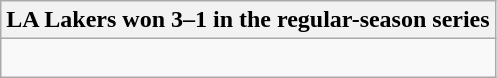<table class="wikitable collapsible collapsed">
<tr>
<th>LA Lakers won 3–1 in the regular-season series</th>
</tr>
<tr>
<td><br>


</td>
</tr>
</table>
